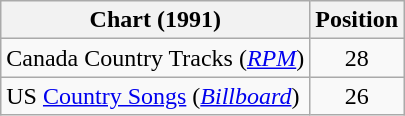<table class="wikitable sortable">
<tr>
<th scope="col">Chart (1991)</th>
<th scope="col">Position</th>
</tr>
<tr>
<td>Canada Country Tracks (<em><a href='#'>RPM</a></em>)</td>
<td align="center">28</td>
</tr>
<tr>
<td>US <a href='#'>Country Songs</a> (<em><a href='#'>Billboard</a></em>)</td>
<td align="center">26</td>
</tr>
</table>
